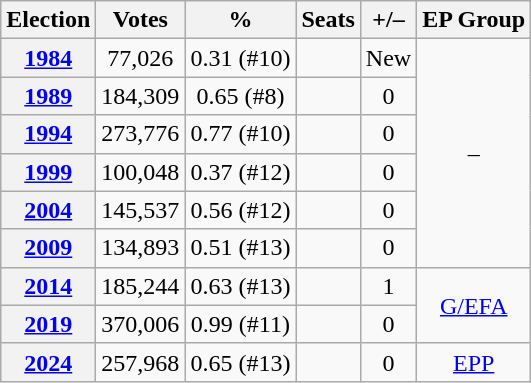<table class=wikitable style="text-align:center;">
<tr>
<th>Election</th>
<th>Votes</th>
<th>%</th>
<th>Seats</th>
<th>+/–</th>
<th>EP Group</th>
</tr>
<tr>
<th><a href='#'>1984</a></th>
<td>77,026</td>
<td>0.31 (#10)</td>
<td></td>
<td>New</td>
<td rowspan=6>–</td>
</tr>
<tr>
<th><a href='#'>1989</a></th>
<td>184,309</td>
<td>0.65 (#8)</td>
<td></td>
<td> 0</td>
</tr>
<tr>
<th><a href='#'>1994</a></th>
<td>273,776</td>
<td>0.77 (#10)</td>
<td></td>
<td> 0</td>
</tr>
<tr>
<th><a href='#'>1999</a></th>
<td>100,048</td>
<td>0.37 (#12)</td>
<td></td>
<td> 0</td>
</tr>
<tr>
<th><a href='#'>2004</a></th>
<td>145,537</td>
<td>0.56 (#12)</td>
<td></td>
<td> 0</td>
</tr>
<tr>
<th><a href='#'>2009</a></th>
<td>134,893</td>
<td>0.51 (#13)</td>
<td></td>
<td> 0</td>
</tr>
<tr>
<th><a href='#'>2014</a></th>
<td>185,244</td>
<td>0.63 (#13)</td>
<td></td>
<td> 1</td>
<td rowspan=2><a href='#'>G/EFA</a></td>
</tr>
<tr>
<th><a href='#'>2019</a></th>
<td>370,006</td>
<td>0.99 (#11)</td>
<td></td>
<td> 0</td>
</tr>
<tr>
<th><a href='#'>2024</a></th>
<td>257,968</td>
<td>0.65 (#13)</td>
<td></td>
<td> 0</td>
<td><a href='#'>EPP</a></td>
</tr>
</table>
